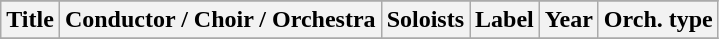<table class="wikitable sortable plainrowheaders" style="margin-right: 0;">
<tr>
</tr>
<tr>
<th scope="col">Title</th>
<th scope="col">Conductor / Choir / Orchestra</th>
<th scope="col">Soloists</th>
<th scope="col">Label</th>
<th scope="col">Year</th>
<th scope="col">Orch. type</th>
</tr>
<tr>
</tr>
</table>
